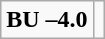<table class="wikitable" style="border: none;">
<tr align="center">
</tr>
<tr align="center">
<td><strong>BU –4.0</strong></td>
<td></td>
</tr>
</table>
